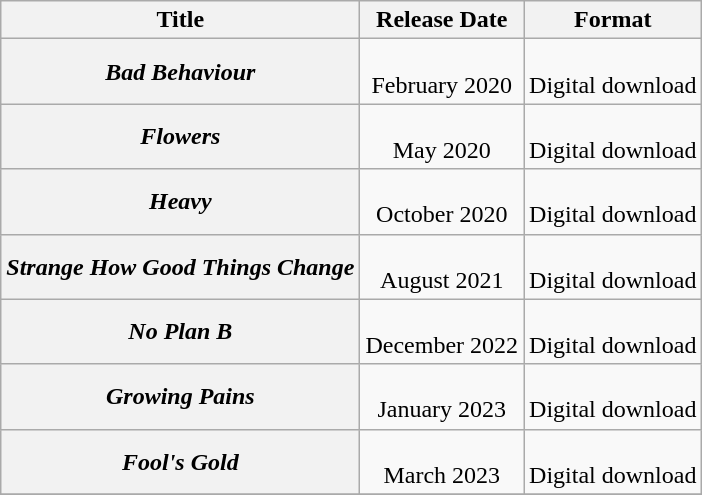<table class="wikitable plainrowheaders" style="text-align:center;">
<tr>
<th scope="col">Title</th>
<th scope="col">Release Date</th>
<th scope="col">Format</th>
</tr>
<tr>
<th scope="row"><em>Bad Behaviour</em></th>
<td><br>February 2020</td>
<td><br>Digital download</td>
</tr>
<tr>
<th scope="row"><em>Flowers</em></th>
<td><br>May 2020</td>
<td><br>Digital download</td>
</tr>
<tr>
<th scope="row"><em>Heavy</em></th>
<td><br>October 2020</td>
<td><br>Digital download</td>
</tr>
<tr>
<th scope="row"><em>Strange How Good Things Change</em></th>
<td><br>August 2021</td>
<td><br>Digital download</td>
</tr>
<tr>
<th scope="row"><em>No Plan B</em></th>
<td><br>December 2022</td>
<td><br>Digital download</td>
</tr>
<tr>
<th scope="row"><em>Growing Pains</em></th>
<td><br>January 2023</td>
<td><br>Digital download</td>
</tr>
<tr>
<th scope="row"><em>Fool's Gold</em></th>
<td><br>March 2023</td>
<td><br>Digital download</td>
</tr>
<tr>
</tr>
</table>
